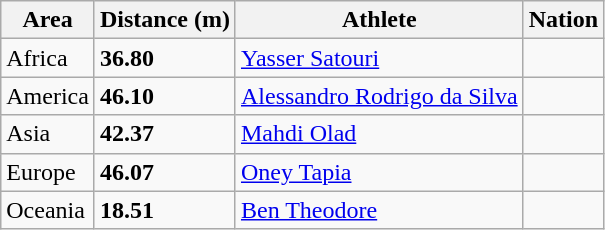<table class="wikitable">
<tr>
<th>Area</th>
<th>Distance (m)</th>
<th>Athlete</th>
<th>Nation</th>
</tr>
<tr>
<td>Africa</td>
<td><strong>36.80</strong></td>
<td><a href='#'>Yasser Satouri</a></td>
<td></td>
</tr>
<tr>
<td>America</td>
<td><strong>46.10</strong> </td>
<td><a href='#'>Alessandro Rodrigo da Silva</a></td>
<td></td>
</tr>
<tr>
<td>Asia</td>
<td><strong>42.37</strong></td>
<td><a href='#'>Mahdi Olad</a></td>
<td></td>
</tr>
<tr>
<td>Europe</td>
<td><strong>46.07</strong></td>
<td><a href='#'>Oney Tapia</a></td>
<td></td>
</tr>
<tr>
<td>Oceania</td>
<td><strong>18.51</strong></td>
<td><a href='#'>Ben Theodore</a></td>
<td></td>
</tr>
</table>
